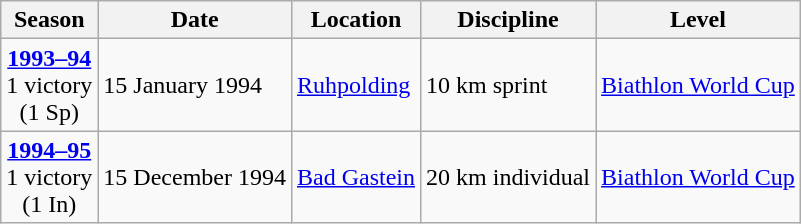<table class="wikitable">
<tr>
<th>Season</th>
<th>Date</th>
<th>Location</th>
<th>Discipline</th>
<th>Level</th>
</tr>
<tr>
<td rowspan="1" style="text-align:center;"><strong><a href='#'>1993–94</a></strong> <br> 1 victory <br> (1 Sp)</td>
<td>15 January 1994</td>
<td> <a href='#'>Ruhpolding</a></td>
<td>10 km sprint</td>
<td><a href='#'>Biathlon World Cup</a></td>
</tr>
<tr>
<td rowspan="1" style="text-align:center;"><strong><a href='#'>1994–95</a></strong> <br> 1 victory <br> (1 In)</td>
<td>15 December 1994</td>
<td> <a href='#'>Bad Gastein</a></td>
<td>20 km individual</td>
<td><a href='#'>Biathlon World Cup</a></td>
</tr>
</table>
